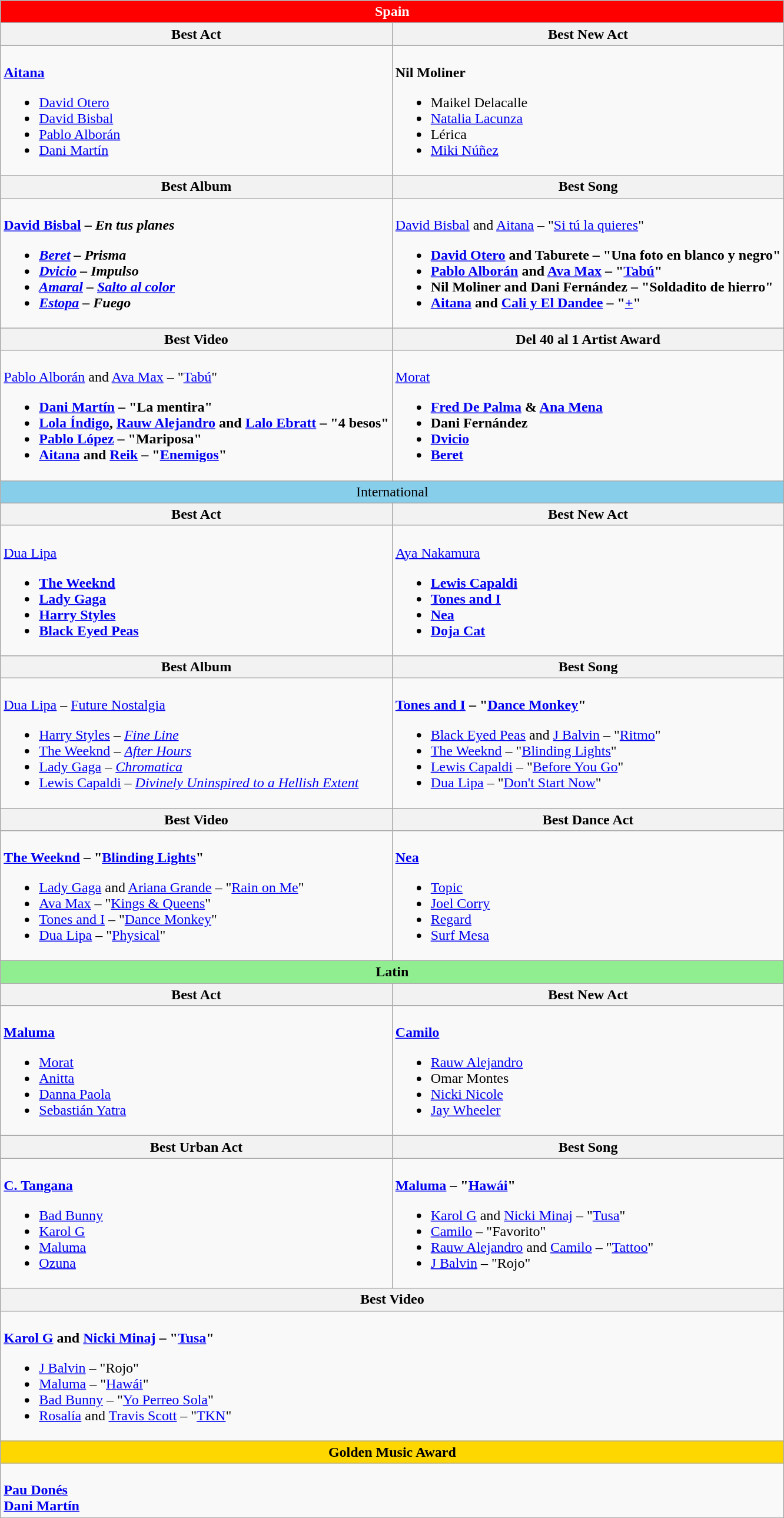<table class=wikitable style="width=100%">
<tr>
<td colspan=2 align=center style="background: red; color: white"><strong>Spain</strong></td>
</tr>
<tr>
<th style="width=50%">Best Act</th>
<th style="width=50%">Best New Act</th>
</tr>
<tr>
<td valign="top"><br><strong><a href='#'>Aitana</a></strong><ul><li><a href='#'>David Otero</a></li><li><a href='#'>David Bisbal</a></li><li><a href='#'>Pablo Alborán</a></li><li><a href='#'>Dani Martín</a></li></ul></td>
<td valign="top"><br><strong>Nil Moliner</strong><ul><li>Maikel Delacalle</li><li><a href='#'>Natalia Lacunza</a></li><li>Lérica</li><li><a href='#'>Miki Núñez</a></li></ul></td>
</tr>
<tr>
<th style="width=50%">Best Album</th>
<th style="width=50%">Best Song</th>
</tr>
<tr>
<td valign="top"><br><strong><a href='#'>David Bisbal</a> – <em>En tus planes<strong><em><ul><li><a href='#'>Beret</a> – </em>Prisma<em></li><li><a href='#'>Dvicio</a> – </em>Impulso<em></li><li><a href='#'>Amaral</a> – </em><a href='#'>Salto al color</a><em></li><li><a href='#'>Estopa</a> – </em>Fuego<em></li></ul></td>
<td valign="top"><br></strong><a href='#'>David Bisbal</a> and <a href='#'>Aitana</a> – "<a href='#'>Si tú la quieres</a>"<strong><ul><li><a href='#'>David Otero</a> and Taburete – "Una foto en blanco y negro"</li><li><a href='#'>Pablo Alborán</a> and <a href='#'>Ava Max</a> – "<a href='#'>Tabú</a>"</li><li>Nil Moliner and Dani Fernández – "Soldadito de hierro"</li><li><a href='#'>Aitana</a> and <a href='#'>Cali y El Dandee</a> – "<a href='#'>+</a>"</li></ul></td>
</tr>
<tr>
<th style="width=50%">Best Video</th>
<th style="width=50%">Del 40 al 1 Artist Award</th>
</tr>
<tr>
<td valign="top"><br></strong><a href='#'>Pablo Alborán</a> and <a href='#'>Ava Max</a> – "<a href='#'>Tabú</a>"<strong><ul><li><a href='#'>Dani Martín</a> – "La mentira"</li><li><a href='#'>Lola Índigo</a>, <a href='#'>Rauw Alejandro</a> and <a href='#'>Lalo Ebratt</a> – "4 besos"</li><li><a href='#'>Pablo López</a> – "Mariposa"</li><li><a href='#'>Aitana</a> and <a href='#'>Reik</a> – "<a href='#'>Enemigos</a>"</li></ul></td>
<td valign="top"><br></strong><a href='#'>Morat</a><strong><ul><li><a href='#'>Fred De Palma</a> & <a href='#'>Ana Mena</a></li><li>Dani Fernández</li><li><a href='#'>Dvicio</a></li><li><a href='#'>Beret</a></li></ul></td>
</tr>
<tr>
<td colspan="2" align="center" bgcolor=skyblue></strong>International<strong></td>
</tr>
<tr>
<th style="width=50%">Best Act</th>
<th style="width=50%">Best New Act</th>
</tr>
<tr>
<td valign="top"><br></strong><a href='#'>Dua Lipa</a><strong><ul><li><a href='#'>The Weeknd</a></li><li><a href='#'>Lady Gaga</a></li><li><a href='#'>Harry Styles</a></li><li><a href='#'>Black Eyed Peas</a></li></ul></td>
<td valign="top"><br></strong><a href='#'>Aya Nakamura</a><strong><ul><li><a href='#'>Lewis Capaldi</a></li><li><a href='#'>Tones and I</a></li><li><a href='#'>Nea</a></li><li><a href='#'>Doja Cat</a></li></ul></td>
</tr>
<tr>
<th style="width=50%">Best Album</th>
<th style="width=50%">Best Song</th>
</tr>
<tr>
<td valign="top"><br></strong><a href='#'>Dua Lipa</a> – </em><a href='#'>Future Nostalgia</a></em></strong><ul><li><a href='#'>Harry Styles</a> – <em><a href='#'>Fine Line</a></em></li><li><a href='#'>The Weeknd</a> – <em><a href='#'>After Hours</a></em></li><li><a href='#'>Lady Gaga</a> – <em><a href='#'>Chromatica</a></em></li><li><a href='#'>Lewis Capaldi</a> – <em><a href='#'>Divinely Uninspired to a Hellish Extent</a></em></li></ul></td>
<td valign="top"><br><strong><a href='#'>Tones and I</a> – "<a href='#'>Dance Monkey</a>"</strong><ul><li><a href='#'>Black Eyed Peas</a> and <a href='#'>J Balvin</a> – "<a href='#'>Ritmo</a>"</li><li><a href='#'>The Weeknd</a> – "<a href='#'>Blinding Lights</a>"</li><li><a href='#'>Lewis Capaldi</a> – "<a href='#'>Before You Go</a>"</li><li><a href='#'>Dua Lipa</a> – "<a href='#'>Don't Start Now</a>"</li></ul></td>
</tr>
<tr>
<th style="width=50%">Best Video</th>
<th style="width=50%">Best Dance Act</th>
</tr>
<tr>
<td valign="top"><br><strong><a href='#'>The Weeknd</a> – "<a href='#'>Blinding Lights</a>"</strong><ul><li><a href='#'>Lady Gaga</a> and <a href='#'>Ariana Grande</a> – "<a href='#'>Rain on Me</a>"</li><li><a href='#'>Ava Max</a> – "<a href='#'>Kings & Queens</a>"</li><li><a href='#'>Tones and I</a> – "<a href='#'>Dance Monkey</a>"</li><li><a href='#'>Dua Lipa</a> – "<a href='#'>Physical</a>"</li></ul></td>
<td valign="top"><br><strong><a href='#'>Nea</a></strong><ul><li><a href='#'>Topic</a></li><li><a href='#'>Joel Corry</a></li><li><a href='#'>Regard</a></li><li><a href='#'>Surf Mesa</a></li></ul></td>
</tr>
<tr>
<td colspan="2" align="center" bgcolor=lightgreen><strong>Latin</strong></td>
</tr>
<tr>
<th style="width=50%">Best Act</th>
<th style="width=50%">Best New Act</th>
</tr>
<tr>
<td valign="top"><br><strong><a href='#'>Maluma</a></strong><ul><li><a href='#'>Morat</a></li><li><a href='#'>Anitta</a></li><li><a href='#'>Danna Paola</a></li><li><a href='#'>Sebastián Yatra</a></li></ul></td>
<td valign="top"><br><strong><a href='#'>Camilo</a></strong><ul><li><a href='#'>Rauw Alejandro</a></li><li>Omar Montes</li><li><a href='#'>Nicki Nicole</a></li><li><a href='#'>Jay Wheeler</a></li></ul></td>
</tr>
<tr>
<th style="width=50%">Best Urban Act</th>
<th style="width=50%">Best Song</th>
</tr>
<tr>
<td valign="top"><br><strong><a href='#'>C. Tangana</a></strong><ul><li><a href='#'>Bad Bunny</a></li><li><a href='#'>Karol G</a></li><li><a href='#'>Maluma</a></li><li><a href='#'>Ozuna</a></li></ul></td>
<td valign="top"><br><strong><a href='#'>Maluma</a> – "<a href='#'>Hawái</a>"</strong><ul><li><a href='#'>Karol G</a> and <a href='#'>Nicki Minaj</a> – "<a href='#'>Tusa</a>"</li><li><a href='#'>Camilo</a> – "Favorito"</li><li><a href='#'>Rauw Alejandro</a> and <a href='#'>Camilo</a> – "<a href='#'>Tattoo</a>"</li><li><a href='#'>J Balvin</a> – "Rojo"</li></ul></td>
</tr>
<tr>
<th style="width=50%" colspan=2>Best Video</th>
</tr>
<tr>
<td valign="top" colspan=2><br><strong><a href='#'>Karol G</a> and <a href='#'>Nicki Minaj</a> – "<a href='#'>Tusa</a>"</strong><ul><li><a href='#'>J Balvin</a> – "Rojo"</li><li><a href='#'>Maluma</a> – "<a href='#'>Hawái</a>"</li><li><a href='#'>Bad Bunny</a> – "<a href='#'>Yo Perreo Sola</a>"</li><li><a href='#'>Rosalía</a> and <a href='#'>Travis Scott</a> – "<a href='#'>TKN</a>"</li></ul></td>
</tr>
<tr>
<td colspan="2" align="center" bgcolor=gold><strong>Golden Music Award</strong></td>
</tr>
<tr>
<td valign="top" colspan=2><br><strong><a href='#'>Pau Donés</a></strong><br><strong><a href='#'>Dani Martín</a></strong></td>
</tr>
<tr>
</tr>
</table>
